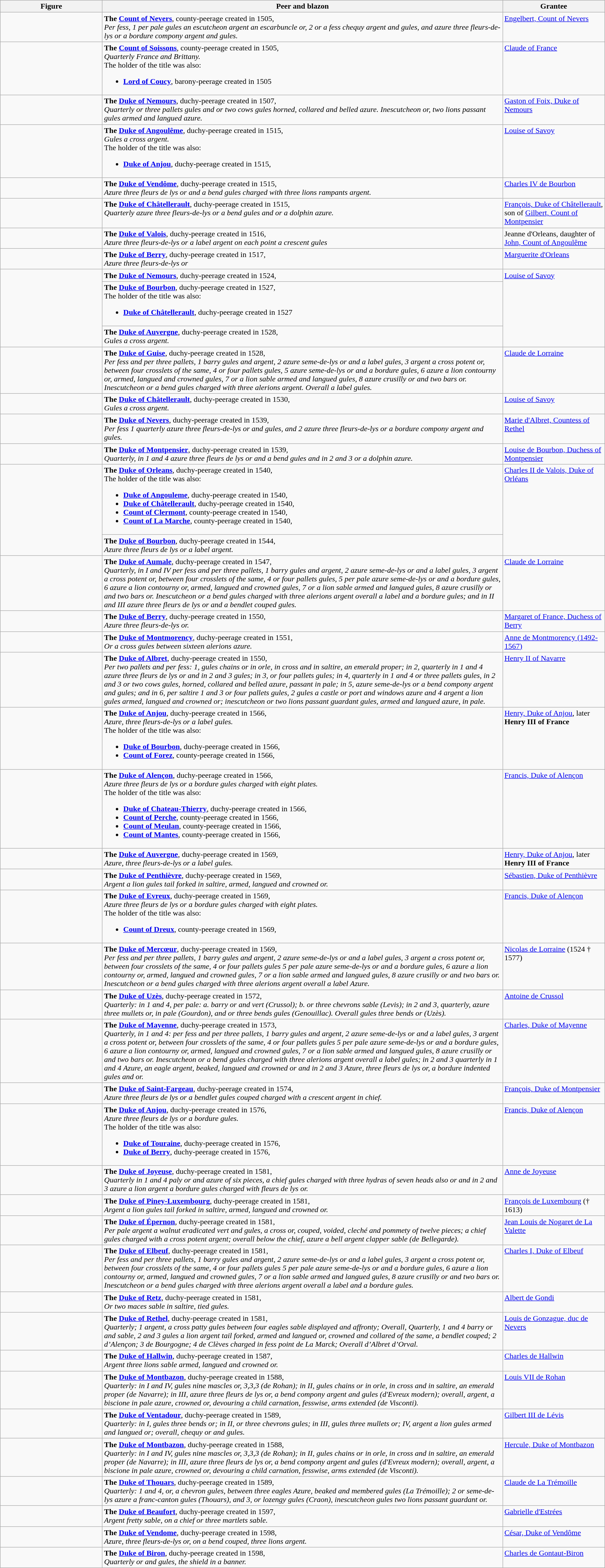<table class="wikitable" width="100%">
<tr>
<th width="206">Figure</th>
<th>Peer and blazon</th>
<th width="206">Grantee</th>
</tr>
<tr valign="top">
<td align="center"></td>
<td><strong>The <a href='#'>Count of Nevers</a></strong>, county-peerage created in 1505,<br><em>Per fess, 1 per pale gules an escutcheon argent an escarbuncle or, 2 or a fess chequy argent and gules, and azure three fleurs-de-lys or a bordure compony argent and gules.</em></td>
<td><a href='#'>Engelbert, Count of Nevers</a></td>
</tr>
<tr valign="top">
<td align="center"></td>
<td><strong>The <a href='#'>Count of Soissons</a></strong>, county-peerage created in 1505,<br><em>Quarterly France and Brittany.</em><br>The holder of the title was also:<ul><li><strong><a href='#'>Lord of Coucy</a></strong>, barony-peerage created in 1505</li></ul></td>
<td><a href='#'>Claude of France</a></td>
</tr>
<tr valign="top">
<td align="center"></td>
<td><strong>The <a href='#'>Duke of Nemours</a></strong>, duchy-peerage created in 1507,<br><em>Quarterly or three pallets gules and or two cows gules horned, collared and belled azure. Inescutcheon or, two lions passant gules armed and langued azure.</em></td>
<td><a href='#'>Gaston of Foix, Duke of Nemours</a></td>
</tr>
<tr valign="top">
<td align="center"></td>
<td><strong>The <a href='#'>Duke of Angoulême</a></strong>, duchy-peerage created in 1515,<br><em>Gules a cross argent.</em><br>The holder of the title was also:<ul><li><strong><a href='#'>Duke of Anjou</a></strong>, duchy-peerage created in 1515,</li></ul></td>
<td><a href='#'>Louise of Savoy</a></td>
</tr>
<tr valign="top">
<td align="center"></td>
<td><strong>The <a href='#'>Duke of Vendôme</a></strong>, duchy-peerage created in 1515,<br><em>Azure three fleurs de lys or and a bend gules charged with three lions rampants argent.</em></td>
<td><a href='#'>Charles IV de Bourbon</a></td>
</tr>
<tr valign="top">
<td align="center"></td>
<td><strong>The <a href='#'>Duke of Châtellerault</a></strong>, duchy-peerage created in 1515,<br><em>Quarterly azure three fleurs-de-lys or a bend gules and or a dolphin azure.</em></td>
<td><a href='#'>François, Duke of Châtellerault</a>, son of <a href='#'>Gilbert, Count of Montpensier</a></td>
</tr>
<tr valign="top">
<td align="center"></td>
<td><strong>The <a href='#'>Duke of Valois</a></strong>, duchy-peerage created in 1516,<br><em>Azure three fleurs-de-lys or a label argent on each point a crescent gules</em></td>
<td>Jeanne d'Orleans, daughter of <a href='#'>John, Count of Angoulême</a></td>
</tr>
<tr valign="top">
<td align="center"></td>
<td><strong>The <a href='#'>Duke of Berry</a></strong>, duchy-peerage created in 1517,<br><em>Azure three fleurs-de-lys or</em></td>
<td><a href='#'>Marguerite d'Orleans</a></td>
</tr>
<tr valign="top">
<td align="center" rowspan=3></td>
<td><strong>The <a href='#'>Duke of Nemours</a></strong>, duchy-peerage created in 1524,</td>
<td rowspan=3><a href='#'>Louise of Savoy</a></td>
</tr>
<tr valign="top">
<td><strong>The <a href='#'>Duke of Bourbon</a></strong>, duchy-peerage created in 1527,<br>The holder of the title was also:<ul><li><strong><a href='#'>Duke of Châtellerault</a></strong>, duchy-peerage created in 1527</li></ul></td>
</tr>
<tr valign="top">
<td><strong>The <a href='#'>Duke of Auvergne</a></strong>, duchy-peerage created in 1528,<br><em>Gules a cross argent.</em></td>
</tr>
<tr valign="top">
<td align="center"></td>
<td><strong>The <a href='#'>Duke of Guise</a></strong>, duchy-peerage created in 1528,<br><em>Per fess and per three pallets, 1 barry gules and argent, 2 azure seme-de-lys or and a label gules, 3 argent a cross potent or, between four crosslets of the same, 4 or four pallets gules, 5 azure seme-de-lys or and a bordure gules, 6 azure a lion contourny or, armed, langued and crowned gules, 7 or a lion sable armed and langued gules, 8 azure crusilly or and two bars or. Inescutcheon or a bend gules charged with three alerions argent. Overall a label gules.</em></td>
<td><a href='#'>Claude de Lorraine</a></td>
</tr>
<tr valign="top">
<td align="center"></td>
<td><strong>The <a href='#'>Duke of Châtellerault</a></strong>, duchy-peerage created in 1530,<br><em>Gules a cross argent.</em></td>
<td><a href='#'>Louise of Savoy</a></td>
</tr>
<tr valign="top">
<td align="center"></td>
<td><strong>The <a href='#'>Duke of Nevers</a></strong>, duchy-peerage created in 1539,<br><em>Per fess 1 quarterly azure three fleurs-de-lys or and gules, and 2 azure three fleurs-de-lys or a bordure compony argent and gules.</em></td>
<td><a href='#'>Marie d'Albret, Countess of Rethel</a></td>
</tr>
<tr valign="top">
<td align="center"></td>
<td><strong>The <a href='#'>Duke of Montpensier</a></strong>, duchy-peerage created in 1539,<br><em>Quarterly, in 1 and 4 azure three fleurs de lys or and a bend gules and in 2 and 3 or a dolphin azure.</em></td>
<td><a href='#'>Louise de Bourbon, Duchess of Montpensier</a></td>
</tr>
<tr valign="top">
<td align="center" rowspan=2></td>
<td><strong>The <a href='#'>Duke of Orleans</a></strong>, duchy-peerage created in 1540,<br>The holder of the title was also:<ul><li><strong><a href='#'>Duke of Angouleme</a></strong>, duchy-peerage created in 1540,</li><li><strong><a href='#'>Duke of Châtellerault</a></strong>, duchy-peerage created in 1540,</li><li><strong><a href='#'>Count of Clermont</a></strong>, county-peerage created in 1540,</li><li><strong><a href='#'>Count of La Marche</a></strong>, county-peerage created in 1540,</li></ul></td>
<td rowspan=2><a href='#'>Charles II de Valois, Duke of Orléans</a></td>
</tr>
<tr valign="top">
<td><strong>The <a href='#'>Duke of Bourbon</a></strong>, duchy-peerage created in 1544,<br><em>Azure three fleurs de lys or a label argent.</em></td>
</tr>
<tr valign="top">
<td align="center"></td>
<td><strong>The <a href='#'>Duke of Aumale</a></strong>, duchy-peerage created in 1547,<br><em>Quarterly, in I and IV per fess and per three pallets, 1 barry gules and argent, 2 azure seme-de-lys or and a label gules, 3 argent a cross potent or, between four crosslets of the same, 4 or four pallets gules, 5 per pale azure seme-de-lys or and a bordure gules, 6 azure a lion contourny or, armed, langued and crowned gules, 7 or a lion sable armed and langued gules, 8 azure crusilly or and two bars or. Inescutcheon or a bend gules charged with three alerions argent overall a label and a bordure gules; and in II and III azure three fleurs de lys or and a bendlet couped gules.</em></td>
<td><a href='#'>Claude de Lorraine</a></td>
</tr>
<tr valign="top">
<td align="center"></td>
<td><strong>The <a href='#'>Duke of Berry</a></strong>, duchy-peerage created in 1550,<br><em>Azure three fleurs-de-lys or.</em></td>
<td><a href='#'>Margaret of France, Duchess of Berry</a></td>
</tr>
<tr valign="top">
<td align="center"></td>
<td><strong>The <a href='#'>Duke of Montmorency</a></strong>, duchy-peerage created in 1551,<br><em>Or a cross gules between sixteen alerions azure.</em></td>
<td><a href='#'>Anne de Montmorency (1492-1567)</a></td>
</tr>
<tr valign="top">
<td align="center"></td>
<td><strong>The <a href='#'>Duke of Albret</a></strong>, duchy-peerage created in 1550,<br><em>Per two pallets and per fess: 1, gules chains or in orle, in cross and in saltire, an emerald proper; in 2, quarterly in 1 and 4 azure three fleurs de lys or and in 2 and 3 gules; in 3, or four pallets gules; in 4, quarterly in 1 and 4 or three pallets gules, in 2 and 3 or two cows gules, horned, collared and belled azure, passant in pale; in 5, azure seme-de-lys or a bend compony argent and gules; and in 6, per saltire 1 and 3 or four pallets gules, 2 gules a castle or port and windows azure and 4 argent a lion gules armed, langued and crowned or; inescutcheon or two lions passant guardant gules, armed and langued azure, in pale.</em></td>
<td><a href='#'>Henry II of Navarre</a></td>
</tr>
<tr valign="top">
<td align="center"></td>
<td><strong>The <a href='#'>Duke of Anjou</a></strong>, duchy-peerage created in 1566,<br><em>Azure, three fleurs-de-lys or a label gules.</em><br>The holder of the title was also:<ul><li><strong><a href='#'>Duke of Bourbon</a></strong>, duchy-peerage created in 1566,</li><li><strong><a href='#'>Count of Forez</a></strong>, county-peerage created in 1566,</li></ul></td>
<td><a href='#'>Henry, Duke of Anjou</a>, later <strong>Henry III of France</strong></td>
</tr>
<tr valign="top">
<td align="center"></td>
<td><strong>The <a href='#'>Duke of Alençon</a></strong>, duchy-peerage created in 1566,<br><em>Azure three fleurs de lys or a bordure gules charged with eight plates.</em><br>The holder of the title was also:<ul><li><strong><a href='#'>Duke of Chateau-Thierry</a></strong>, duchy-peerage created in 1566,</li><li><strong><a href='#'>Count of Perche</a></strong>, county-peerage created in 1566,</li><li><strong><a href='#'>Count of Meulan</a></strong>, county-peerage created in 1566,</li><li><strong><a href='#'>Count of Mantes</a></strong>, county-peerage created in 1566,</li></ul></td>
<td><a href='#'>Francis, Duke of Alençon</a></td>
</tr>
<tr valign="top">
<td align="center"></td>
<td><strong>The <a href='#'>Duke of Auvergne</a></strong>, duchy-peerage created in 1569,<br><em>Azure, three fleurs-de-lys or a label gules.</em></td>
<td><a href='#'>Henry, Duke of Anjou</a>, later <strong>Henry III of France</strong></td>
</tr>
<tr valign="top">
<td align="center"></td>
<td><strong>The <a href='#'>Duke of Penthièvre</a></strong>, duchy-peerage created in 1569,<br><em>Argent a lion gules tail forked in saltire, armed, langued and crowned or.</em></td>
<td><a href='#'>Sébastien, Duke of Penthièvre</a></td>
</tr>
<tr valign="top">
<td align="center"></td>
<td><strong>The <a href='#'>Duke of Evreux</a></strong>, duchy-peerage created in 1569,<br><em>Azure three fleurs de lys or a bordure gules charged with eight plates.</em><br>The holder of the title was also:<ul><li><strong><a href='#'>Count of Dreux</a></strong>, county-peerage created in 1569,</li></ul></td>
<td><a href='#'>Francis, Duke of Alençon</a></td>
</tr>
<tr valign="top">
<td align="center"></td>
<td><strong>The <a href='#'>Duke of Mercœur</a></strong>, duchy-peerage created in 1569,<br><em>Per fess and per three pallets, 1 barry gules and argent, 2 azure seme-de-lys or and a label gules, 3 argent a cross potent or, between four crosslets of the same, 4 or four pallets gules 5 per pale azure seme-de-lys or and a bordure gules, 6 azure a lion contourny or, armed, langued and crowned gules, 7 or a lion sable armed and langued gules, 8 azure crusilly or and two bars or. Inescutcheon or a bend gules charged with three alerions argent overall a label Azure.</em></td>
<td><a href='#'>Nicolas de Lorraine</a> (1524 † 1577)</td>
</tr>
<tr valign="top">
<td align="center"></td>
<td><strong>The <a href='#'>Duke of Uzès</a></strong>, duchy-peerage created in 1572,<br><em>Quarterly: in 1 and 4, per pale: a. barry or and vert (Crussol); b. or three chevrons sable (Levis); in 2 and 3, quarterly, azure three mullets or, in pale (Gourdon), and or three bends gules (Genouillac). Overall gules three bends or (Uzès).</em></td>
<td><a href='#'>Antoine de Crussol</a></td>
</tr>
<tr valign="top">
<td align="center"></td>
<td><strong>The <a href='#'>Duke of Mayenne</a></strong>, duchy-peerage created in 1573,<br><em>Quarterly, in 1 and 4: per fess and per three pallets, 1 barry gules and argent, 2 azure seme-de-lys or and a label gules, 3 argent a cross potent or, between four crosslets of the same, 4 or four pallets gules 5 per pale azure seme-de-lys or and a bordure gules, 6 azure a lion contourny or, armed, langued and crowned gules, 7 or a lion sable armed and langued gules, 8 azure crusilly or and two bars or. Inescutcheon or a bend gules charged with three alerions argent overall a label gules; in 2 and 3 quarterly in 1 and 4 Azure, an eagle argent, beaked, langued and crowned or and in 2 and 3 Azure, three fleurs de lys or, a bordure indented gules and or.</em></td>
<td><a href='#'>Charles, Duke of Mayenne</a></td>
</tr>
<tr valign="top">
<td align="center"></td>
<td><strong>The <a href='#'>Duke of Saint-Fargeau</a></strong>, duchy-peerage created in 1574,<br><em>Azure three fleurs de lys or a bendlet gules couped charged with a crescent argent in chief.</em></td>
<td><a href='#'>François, Duke of Montpensier</a></td>
</tr>
<tr valign="top">
<td align="center"></td>
<td><strong>The <a href='#'>Duke of Anjou</a></strong>, duchy-peerage created in 1576,<br><em>Azure three fleurs de lys or a bordure gules.</em><br>The holder of the title was also:<ul><li><strong><a href='#'>Duke of Touraine</a></strong>, duchy-peerage created in 1576,</li><li><strong><a href='#'>Duke of Berry</a></strong>, duchy-peerage created in 1576,</li></ul></td>
<td><a href='#'>Francis, Duke of Alençon</a></td>
</tr>
<tr valign="top">
<td align="center"></td>
<td><strong>The <a href='#'>Duke of Joyeuse</a></strong>, duchy-peerage created in 1581,<br><em>Quarterly in 1 and 4 paly or and azure of six pieces, a chief gules charged with three hydras of seven heads also or and in 2 and 3 azure a lion argent a bordure gules charged with fleurs de lys or.</em></td>
<td><a href='#'>Anne de Joyeuse</a></td>
</tr>
<tr valign="top">
<td align="center"></td>
<td><strong>The <a href='#'>Duke of Piney-Luxembourg</a></strong>, duchy-peerage created in 1581,<br><em>Argent a lion gules tail forked in saltire, armed, langued and crowned or.</em></td>
<td><a href='#'>François de Luxembourg</a> († 1613)</td>
</tr>
<tr valign="top">
<td align="center"></td>
<td><strong>The <a href='#'>Duke of Épernon</a></strong>, duchy-peerage created in 1581,<br><em>Per pale argent a walnut eradicated vert and gules, a cross or, couped, voided, cleché and pommety of twelve pieces; a chief gules charged with a cross potent argent; overall below the chief, azure a bell argent clapper sable (de Bellegarde).</em></td>
<td><a href='#'>Jean Louis de Nogaret de La Valette</a></td>
</tr>
<tr valign="top">
<td align="center"></td>
<td><strong>The <a href='#'>Duke of Elbeuf</a></strong>, duchy-peerage created in 1581,<br><em>Per fess and per three pallets, 1 barry gules and argent, 2 azure seme-de-lys or and a label gules, 3 argent a cross potent or, between four crosslets of the same, 4 or four pallets gules 5 per pale azure seme-de-lys or and a bordure gules, 6 azure a lion contourny or, armed, langued and crowned gules, 7 or a lion sable armed and langued gules, 8 azure crusilly or and two bars or. Inescutcheon or a bend gules charged with three alerions argent overall a label and a bordure gules.</em></td>
<td><a href='#'>Charles I, Duke of Elbeuf</a></td>
</tr>
<tr valign="top">
<td align="center"></td>
<td><strong>The <a href='#'>Duke of Retz</a></strong>, duchy-peerage created in 1581,<br><em>Or two maces sable in saltire, tied gules.</em></td>
<td><a href='#'>Albert de Gondi</a></td>
</tr>
<tr valign="top">
<td align="center"></td>
<td><strong>The <a href='#'>Duke of Rethel</a></strong>, duchy-peerage created in 1581,<br><em>Quarterly; 1 argent, a cross patty gules between four eagles sable displayed and affronty; Overall, Quarterly, 1 and 4 barry or and sable, 2 and 3 gules a lion argent tail forked, armed and langued or, crowned and collared of the same, a bendlet couped; 2 d’Alençon; 3 de Bourgogne; 4 de Clèves charged in fess point de La Marck; Overall d’Albret d’Orval.</em></td>
<td><a href='#'>Louis de Gonzague, duc de Nevers</a></td>
</tr>
<tr valign="top">
<td align="center"></td>
<td><strong>The <a href='#'>Duke of Hallwin</a></strong>, duchy-peerage created in 1587,<br><em>Argent three lions sable armed, langued and crowned or.</em></td>
<td><a href='#'>Charles de Hallwin</a></td>
</tr>
<tr valign="top">
<td align="center"></td>
<td><strong>The <a href='#'>Duke of Montbazon</a></strong>, duchy-peerage created in 1588,<br><em>Quarterly: in I and IV, gules nine mascles or, 3,3,3 (de Rohan); in II, gules chains or in orle, in cross and in saltire, an emerald proper (de Navarre); in III, azure three fleurs de lys or, a bend compony argent and gules (d'Evreux modern); overall, argent, a biscione in pale azure, crowned or, devouring a child carnation, fesswise, arms extended (de Visconti).</em></td>
<td><a href='#'>Louis VII de Rohan</a></td>
</tr>
<tr valign="top">
<td align="center"></td>
<td><strong>The <a href='#'>Duke of Ventadour</a></strong>, duchy-peerage created in 1589,<br><em>Quarterly: in I, gules three bends or; in II, or three chevrons gules; in III, gules three mullets or; IV, argent a lion gules armed and langued or; overall, chequy or and gules.</em></td>
<td><a href='#'>Gilbert III de Lévis</a></td>
</tr>
<tr valign="top">
<td align="center"></td>
<td><strong>The <a href='#'>Duke of Montbazon</a></strong>, duchy-peerage created in 1588,<br><em>Quarterly: in I and IV, gules nine mascles or, 3,3,3 (de Rohan); in II, gules chains or in orle, in cross and in saltire, an emerald proper (de Navarre); in III, azure three fleurs de lys or, a bend compony argent and gules (d'Evreux modern); overall, argent, a biscione in pale azure, crowned or, devouring a child carnation, fesswise, arms extended (de Visconti).</em></td>
<td><a href='#'>Hercule, Duke of Montbazon</a></td>
</tr>
<tr valign="top">
<td align="center"></td>
<td><strong>The <a href='#'>Duke of Thouars</a></strong>, duchy-peerage created in 1589,<br><em>Quarterly: 1 and 4, or, a chevron gules, between three eagles Azure, beaked and membered gules (La Trémoille); 2 or seme-de-lys azure a franc-canton gules (Thouars), and 3, or lozengy gules (Craon), inescutcheon gules two lions passant guardant or.</em></td>
<td><a href='#'>Claude de La Trémoille</a></td>
</tr>
<tr valign="top">
<td align="center"></td>
<td><strong>The <a href='#'>Duke of Beaufort</a></strong>, duchy-peerage created in 1597,<br><em>Argent fretty sable, on a chief or three martlets sable.</em></td>
<td><a href='#'>Gabrielle d'Estrées</a></td>
</tr>
<tr valign="top">
<td align="center"></td>
<td><strong>The <a href='#'>Duke of Vendome</a></strong>, duchy-peerage created in 1598,<br><em>Azure, three fleurs-de-lys or, on a bend couped, three lions argent.</em></td>
<td><a href='#'>César, Duke of Vendôme</a></td>
</tr>
<tr valign="top">
<td align="center"></td>
<td><strong>The <a href='#'>Duke of Biron</a></strong>, duchy-peerage created in 1598,<br><em>Quarterly or and gules, the shield in a banner.</em></td>
<td><a href='#'>Charles de Gontaut-Biron</a></td>
</tr>
</table>
